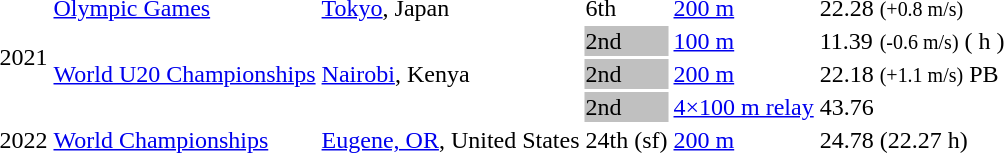<table>
<tr>
<td rowspan=4>2021</td>
<td><a href='#'>Olympic Games</a></td>
<td><a href='#'>Tokyo</a>, Japan</td>
<td>6th</td>
<td><a href='#'>200 m</a></td>
<td>22.28</td>
<td><small>(+0.8 m/s)</small> </td>
</tr>
<tr>
<td rowspan=3><a href='#'>World U20 Championships</a></td>
<td rowspan=3><a href='#'>Nairobi</a>, Kenya</td>
<td bgcolor=silver>2nd</td>
<td><a href='#'>100 m</a></td>
<td>11.39</td>
<td><small>(-0.6 m/s)</small> (  h )</td>
</tr>
<tr>
<td bgcolor=silver>2nd</td>
<td><a href='#'>200 m</a></td>
<td>22.18</td>
<td><small>(+1.1 m/s)</small> PB</td>
</tr>
<tr>
<td bgcolor=silver>2nd</td>
<td><a href='#'>4×100 m relay</a></td>
<td>43.76</td>
<td> </td>
</tr>
<tr>
<td>2022</td>
<td><a href='#'>World Championships</a></td>
<td><a href='#'>Eugene, OR</a>, United States</td>
<td>24th (sf)</td>
<td><a href='#'>200 m</a></td>
<td>24.78</td>
<td>(22.27 h)</td>
</tr>
</table>
